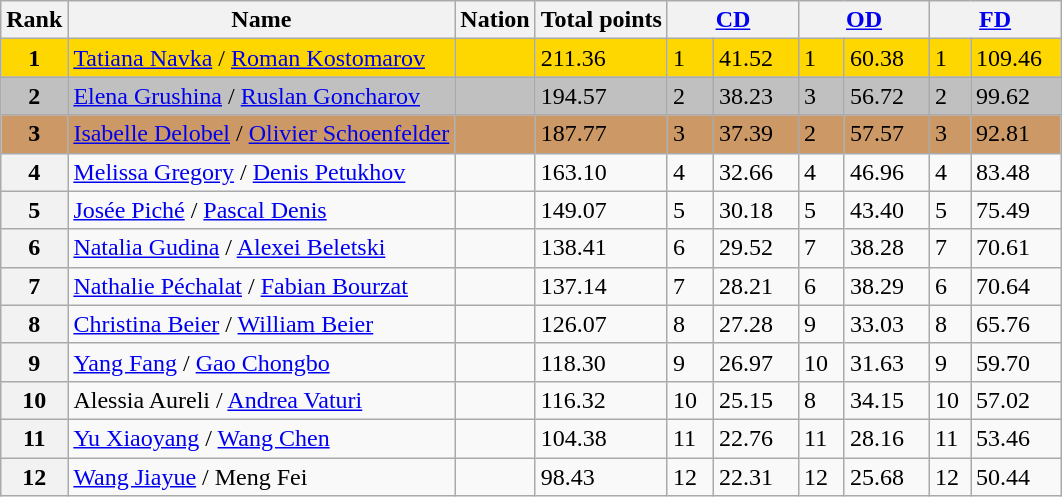<table class="wikitable">
<tr>
<th>Rank</th>
<th>Name</th>
<th>Nation</th>
<th>Total points</th>
<th colspan="2" width="80px"><a href='#'>CD</a></th>
<th colspan="2" width="80px"><a href='#'>OD</a></th>
<th colspan="2" width="80px"><a href='#'>FD</a></th>
</tr>
<tr bgcolor="gold">
<td align="center"><strong>1</strong></td>
<td><a href='#'>Tatiana Navka</a> / <a href='#'>Roman Kostomarov</a></td>
<td></td>
<td>211.36</td>
<td>1</td>
<td>41.52</td>
<td>1</td>
<td>60.38</td>
<td>1</td>
<td>109.46</td>
</tr>
<tr bgcolor="silver">
<td align="center"><strong>2</strong></td>
<td><a href='#'>Elena Grushina</a> / <a href='#'>Ruslan Goncharov</a></td>
<td></td>
<td>194.57</td>
<td>2</td>
<td>38.23</td>
<td>3</td>
<td>56.72</td>
<td>2</td>
<td>99.62</td>
</tr>
<tr bgcolor="cc9966">
<td align="center"><strong>3</strong></td>
<td><a href='#'>Isabelle Delobel</a> / <a href='#'>Olivier Schoenfelder</a></td>
<td></td>
<td>187.77</td>
<td>3</td>
<td>37.39</td>
<td>2</td>
<td>57.57</td>
<td>3</td>
<td>92.81</td>
</tr>
<tr>
<th>4</th>
<td><a href='#'>Melissa Gregory</a> / <a href='#'>Denis Petukhov</a></td>
<td></td>
<td>163.10</td>
<td>4</td>
<td>32.66</td>
<td>4</td>
<td>46.96</td>
<td>4</td>
<td>83.48</td>
</tr>
<tr>
<th>5</th>
<td><a href='#'>Josée Piché</a> / <a href='#'>Pascal Denis</a></td>
<td></td>
<td>149.07</td>
<td>5</td>
<td>30.18</td>
<td>5</td>
<td>43.40</td>
<td>5</td>
<td>75.49</td>
</tr>
<tr>
<th>6</th>
<td><a href='#'>Natalia Gudina</a> / <a href='#'>Alexei Beletski</a></td>
<td></td>
<td>138.41</td>
<td>6</td>
<td>29.52</td>
<td>7</td>
<td>38.28</td>
<td>7</td>
<td>70.61</td>
</tr>
<tr>
<th>7</th>
<td><a href='#'>Nathalie Péchalat</a> / <a href='#'>Fabian Bourzat</a></td>
<td></td>
<td>137.14</td>
<td>7</td>
<td>28.21</td>
<td>6</td>
<td>38.29</td>
<td>6</td>
<td>70.64</td>
</tr>
<tr>
<th>8</th>
<td><a href='#'>Christina Beier</a> / <a href='#'>William Beier</a></td>
<td></td>
<td>126.07</td>
<td>8</td>
<td>27.28</td>
<td>9</td>
<td>33.03</td>
<td>8</td>
<td>65.76</td>
</tr>
<tr>
<th>9</th>
<td><a href='#'>Yang Fang</a> / <a href='#'>Gao Chongbo</a></td>
<td></td>
<td>118.30</td>
<td>9</td>
<td>26.97</td>
<td>10</td>
<td>31.63</td>
<td>9</td>
<td>59.70</td>
</tr>
<tr>
<th>10</th>
<td>Alessia Aureli / <a href='#'>Andrea Vaturi</a></td>
<td></td>
<td>116.32</td>
<td>10</td>
<td>25.15</td>
<td>8</td>
<td>34.15</td>
<td>10</td>
<td>57.02</td>
</tr>
<tr>
<th>11</th>
<td><a href='#'>Yu Xiaoyang</a> / <a href='#'>Wang Chen</a></td>
<td></td>
<td>104.38</td>
<td>11</td>
<td>22.76</td>
<td>11</td>
<td>28.16</td>
<td>11</td>
<td>53.46</td>
</tr>
<tr>
<th>12</th>
<td><a href='#'>Wang Jiayue</a> / Meng Fei</td>
<td></td>
<td>98.43</td>
<td>12</td>
<td>22.31</td>
<td>12</td>
<td>25.68</td>
<td>12</td>
<td>50.44</td>
</tr>
</table>
